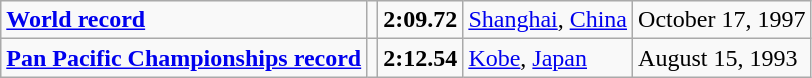<table class="wikitable">
<tr>
<td><strong><a href='#'>World record</a></strong></td>
<td></td>
<td><strong>2:09.72</strong></td>
<td><a href='#'>Shanghai</a>, <a href='#'>China</a></td>
<td>October 17, 1997</td>
</tr>
<tr>
<td><strong><a href='#'>Pan Pacific Championships record</a></strong></td>
<td></td>
<td><strong>2:12.54</strong></td>
<td><a href='#'>Kobe</a>, <a href='#'>Japan</a></td>
<td>August 15, 1993</td>
</tr>
</table>
